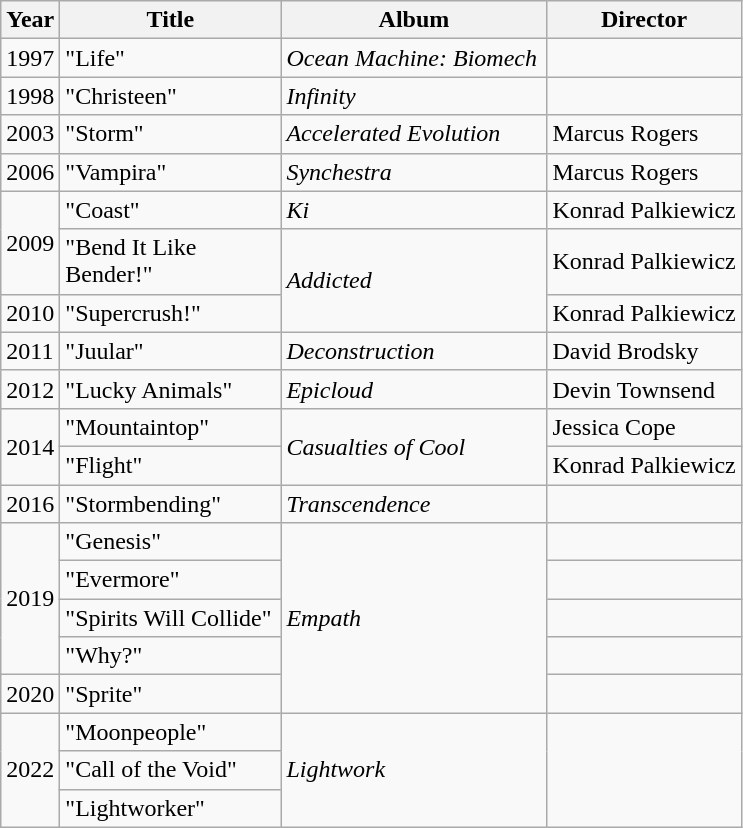<table class="wikitable">
<tr>
<th>Year</th>
<th style="width:140px;">Title</th>
<th style="width:170px;">Album</th>
<th>Director</th>
</tr>
<tr>
<td>1997</td>
<td>"Life"</td>
<td><em>Ocean Machine: Biomech</em></td>
<td></td>
</tr>
<tr>
<td>1998</td>
<td>"Christeen"</td>
<td><em>Infinity</em></td>
<td></td>
</tr>
<tr>
<td>2003</td>
<td>"Storm"</td>
<td><em>Accelerated Evolution</em></td>
<td>Marcus Rogers</td>
</tr>
<tr>
<td>2006</td>
<td>"Vampira"</td>
<td><em>Synchestra</em></td>
<td>Marcus Rogers</td>
</tr>
<tr>
<td rowspan="2">2009</td>
<td>"Coast"</td>
<td><em>Ki</em></td>
<td>Konrad Palkiewicz</td>
</tr>
<tr>
<td>"Bend It Like Bender!"</td>
<td rowspan="2"><em>Addicted</em></td>
<td>Konrad Palkiewicz</td>
</tr>
<tr>
<td>2010</td>
<td>"Supercrush!"</td>
<td>Konrad Palkiewicz</td>
</tr>
<tr>
<td>2011</td>
<td>"Juular"</td>
<td><em>Deconstruction</em></td>
<td>David Brodsky</td>
</tr>
<tr>
<td>2012</td>
<td>"Lucky Animals"</td>
<td><em>Epicloud</em></td>
<td>Devin Townsend</td>
</tr>
<tr>
<td rowspan="2">2014</td>
<td>"Mountaintop"</td>
<td rowspan="2"><em>Casualties of Cool</em></td>
<td>Jessica Cope</td>
</tr>
<tr>
<td>"Flight"</td>
<td>Konrad Palkiewicz</td>
</tr>
<tr>
<td>2016</td>
<td>"Stormbending"</td>
<td><em>Transcendence</em></td>
<td></td>
</tr>
<tr>
<td rowspan="4">2019</td>
<td>"Genesis"</td>
<td rowspan="5"><em>Empath</em></td>
<td></td>
</tr>
<tr>
<td>"Evermore"</td>
<td></td>
</tr>
<tr>
<td>"Spirits Will Collide"</td>
<td></td>
</tr>
<tr>
<td>"Why?"</td>
<td></td>
</tr>
<tr>
<td>2020</td>
<td>"Sprite"</td>
<td></td>
</tr>
<tr>
<td rowspan=3>2022</td>
<td>"Moonpeople"</td>
<td rowspan=3><em>Lightwork</em></td>
</tr>
<tr>
<td>"Call of the Void"</td>
</tr>
<tr>
<td>"Lightworker"</td>
</tr>
</table>
